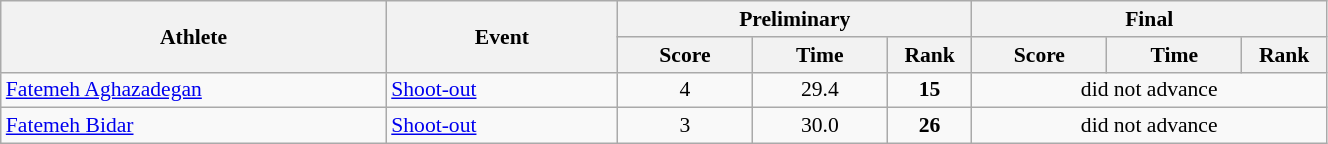<table class="wikitable" width="70%" style="text-align:center; font-size:90%">
<tr>
<th rowspan="2" width="20%">Athlete</th>
<th rowspan="2" width="12%">Event</th>
<th colspan="3">Preliminary</th>
<th colspan="3">Final</th>
</tr>
<tr>
<th width="7%">Score</th>
<th width="7%">Time</th>
<th width="4%">Rank</th>
<th width="7%">Score</th>
<th width="7%">Time</th>
<th width="4%">Rank</th>
</tr>
<tr>
<td align="left"><a href='#'>Fatemeh Aghazadegan</a></td>
<td align="left"><a href='#'>Shoot-out</a></td>
<td>4</td>
<td>29.4</td>
<td><strong>15</strong></td>
<td colspan=3>did not advance</td>
</tr>
<tr>
<td align="left"><a href='#'>Fatemeh Bidar</a></td>
<td align="left"><a href='#'>Shoot-out</a></td>
<td>3</td>
<td>30.0</td>
<td><strong>26</strong></td>
<td colspan=3>did not advance</td>
</tr>
</table>
